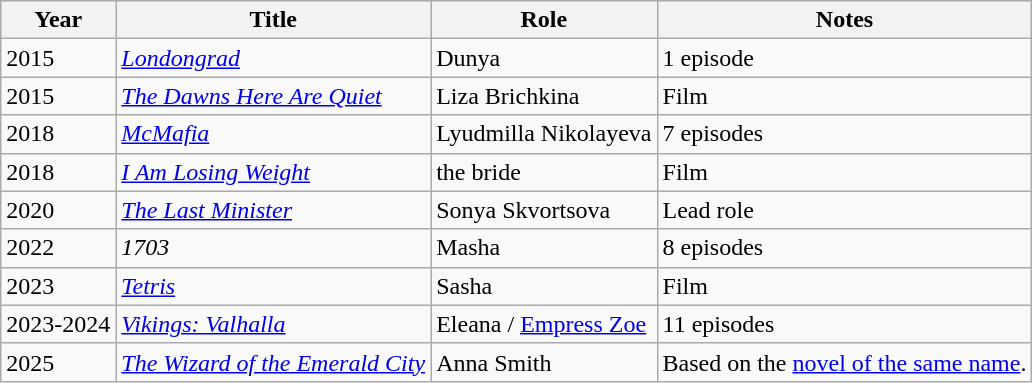<table class="wikitable sortable">
<tr>
<th>Year</th>
<th>Title</th>
<th>Role</th>
<th class="unsortable">Notes</th>
</tr>
<tr>
<td>2015</td>
<td><em><a href='#'>Londongrad</a></em></td>
<td>Dunya</td>
<td>1 episode</td>
</tr>
<tr>
<td>2015</td>
<td><em><a href='#'>The Dawns Here Are Quiet</a></em></td>
<td>Liza Brichkina</td>
<td>Film</td>
</tr>
<tr>
<td>2018</td>
<td><em><a href='#'>McMafia</a></em></td>
<td>Lyudmilla Nikolayeva</td>
<td>7 episodes</td>
</tr>
<tr>
<td>2018</td>
<td><em><a href='#'>I Am Losing Weight</a></em></td>
<td>the bride</td>
<td>Film</td>
</tr>
<tr>
<td>2020</td>
<td><em><a href='#'>The Last Minister</a></em></td>
<td>Sonya Skvortsova</td>
<td>Lead role</td>
</tr>
<tr>
<td>2022</td>
<td><em>1703</em></td>
<td>Masha</td>
<td>8 episodes</td>
</tr>
<tr>
<td>2023</td>
<td><em><a href='#'>Tetris</a></em></td>
<td>Sasha</td>
<td>Film</td>
</tr>
<tr>
<td>2023-2024</td>
<td><em><a href='#'>Vikings: Valhalla</a></em></td>
<td>Eleana / <a href='#'>Empress Zoe</a></td>
<td>11 episodes</td>
</tr>
<tr>
<td>2025</td>
<td><em><a href='#'>The Wizard of the Emerald City</a></em></td>
<td>Anna Smith</td>
<td>Based on the <a href='#'>novel of the same name</a>.</td>
</tr>
</table>
